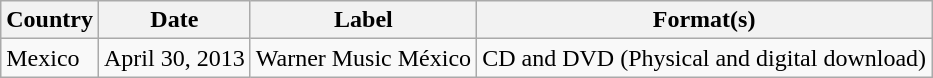<table class="wikitable">
<tr>
<th>Country</th>
<th>Date</th>
<th>Label</th>
<th>Format(s)</th>
</tr>
<tr>
<td>Mexico</td>
<td>April 30, 2013</td>
<td>Warner Music México</td>
<td>CD and DVD (Physical and digital download)</td>
</tr>
</table>
